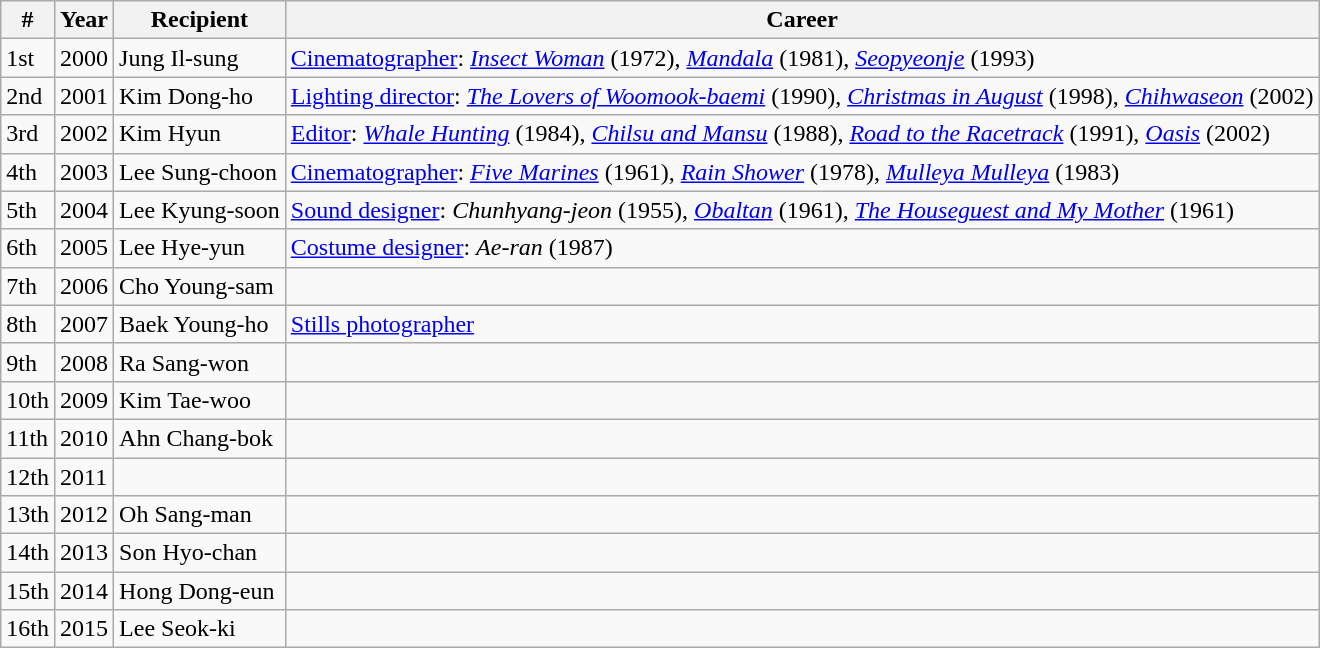<table class="wikitable">
<tr>
<th width=10>#</th>
<th width=10>Year</th>
<th>Recipient</th>
<th>Career</th>
</tr>
<tr>
<td>1st</td>
<td>2000</td>
<td>Jung Il-sung</td>
<td><a href='#'>Cinematographer</a>: <em><a href='#'>Insect Woman</a></em> (1972), <em><a href='#'>Mandala</a></em> (1981), <em><a href='#'>Seopyeonje</a></em> (1993)</td>
</tr>
<tr>
<td>2nd</td>
<td>2001</td>
<td>Kim Dong-ho</td>
<td><a href='#'>Lighting director</a>: <em><a href='#'>The Lovers of Woomook-baemi</a></em> (1990), <em><a href='#'>Christmas in August</a></em> (1998), <em><a href='#'>Chihwaseon</a></em> (2002)</td>
</tr>
<tr>
<td>3rd</td>
<td>2002</td>
<td>Kim Hyun</td>
<td><a href='#'>Editor</a>: <em><a href='#'>Whale Hunting</a></em> (1984), <em><a href='#'>Chilsu and Mansu</a></em> (1988), <em><a href='#'>Road to the Racetrack</a></em> (1991), <em><a href='#'>Oasis</a></em> (2002)</td>
</tr>
<tr>
<td>4th</td>
<td>2003</td>
<td>Lee Sung-choon</td>
<td><a href='#'>Cinematographer</a>: <em><a href='#'>Five Marines</a></em> (1961), <em><a href='#'>Rain Shower</a></em> (1978), <em><a href='#'>Mulleya Mulleya</a></em> (1983)</td>
</tr>
<tr>
<td>5th</td>
<td>2004</td>
<td>Lee Kyung-soon</td>
<td><a href='#'>Sound designer</a>: <em>Chunhyang-jeon</em> (1955), <em><a href='#'>Obaltan</a></em> (1961), <em><a href='#'>The Houseguest and My Mother</a></em> (1961)</td>
</tr>
<tr>
<td>6th</td>
<td>2005</td>
<td>Lee Hye-yun</td>
<td><a href='#'>Costume designer</a>: <em>Ae-ran</em> (1987)</td>
</tr>
<tr>
<td>7th</td>
<td>2006</td>
<td>Cho Young-sam</td>
<td></td>
</tr>
<tr>
<td>8th</td>
<td>2007</td>
<td>Baek Young-ho</td>
<td><a href='#'>Stills photographer</a></td>
</tr>
<tr>
<td>9th</td>
<td>2008</td>
<td>Ra Sang-won</td>
<td></td>
</tr>
<tr>
<td>10th</td>
<td>2009</td>
<td>Kim Tae-woo</td>
<td></td>
</tr>
<tr>
<td>11th</td>
<td>2010</td>
<td>Ahn Chang-bok</td>
<td></td>
</tr>
<tr>
<td>12th</td>
<td>2011</td>
<td></td>
<td></td>
</tr>
<tr>
<td>13th</td>
<td>2012</td>
<td>Oh Sang-man</td>
</tr>
<tr>
<td>14th</td>
<td>2013</td>
<td>Son Hyo-chan</td>
<td></td>
</tr>
<tr>
<td>15th</td>
<td>2014</td>
<td>Hong Dong-eun</td>
<td></td>
</tr>
<tr>
<td>16th</td>
<td>2015</td>
<td>Lee Seok-ki</td>
<td></td>
</tr>
</table>
